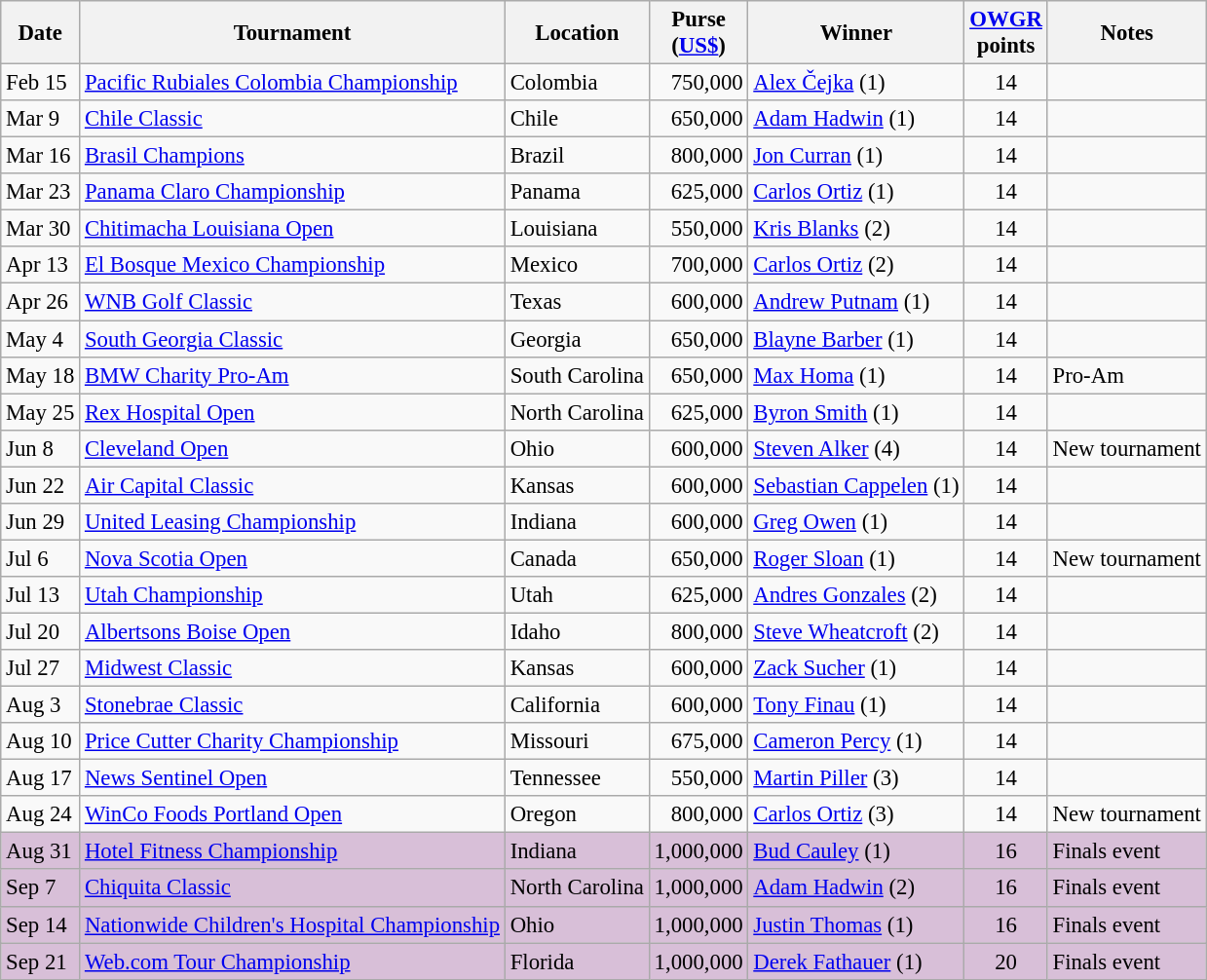<table class="wikitable" style="font-size:95%">
<tr>
<th>Date</th>
<th>Tournament</th>
<th>Location</th>
<th>Purse<br>(<a href='#'>US$</a>)</th>
<th>Winner</th>
<th><a href='#'>OWGR</a><br>points</th>
<th>Notes</th>
</tr>
<tr>
<td>Feb 15</td>
<td><a href='#'>Pacific Rubiales Colombia Championship</a></td>
<td>Colombia</td>
<td align=right>750,000</td>
<td> <a href='#'>Alex Čejka</a> (1)</td>
<td align=center>14</td>
<td></td>
</tr>
<tr>
<td>Mar 9</td>
<td><a href='#'>Chile Classic</a></td>
<td>Chile</td>
<td align=right>650,000</td>
<td> <a href='#'>Adam Hadwin</a> (1)</td>
<td align=center>14</td>
<td></td>
</tr>
<tr>
<td>Mar 16</td>
<td><a href='#'>Brasil Champions</a></td>
<td>Brazil</td>
<td align=right>800,000</td>
<td> <a href='#'>Jon Curran</a> (1)</td>
<td align=center>14</td>
<td></td>
</tr>
<tr>
<td>Mar 23</td>
<td><a href='#'>Panama Claro Championship</a></td>
<td>Panama</td>
<td align=right>625,000</td>
<td> <a href='#'>Carlos Ortiz</a> (1)</td>
<td align=center>14</td>
<td></td>
</tr>
<tr>
<td>Mar 30</td>
<td><a href='#'>Chitimacha Louisiana Open</a></td>
<td>Louisiana</td>
<td align=right>550,000</td>
<td> <a href='#'>Kris Blanks</a> (2)</td>
<td align=center>14</td>
<td></td>
</tr>
<tr>
<td>Apr 13</td>
<td><a href='#'>El Bosque Mexico Championship</a></td>
<td>Mexico</td>
<td align=right>700,000</td>
<td> <a href='#'>Carlos Ortiz</a> (2)</td>
<td align=center>14</td>
<td></td>
</tr>
<tr>
<td>Apr 26</td>
<td><a href='#'>WNB Golf Classic</a></td>
<td>Texas</td>
<td align=right>600,000</td>
<td> <a href='#'>Andrew Putnam</a> (1)</td>
<td align=center>14</td>
<td></td>
</tr>
<tr>
<td>May 4</td>
<td><a href='#'>South Georgia Classic</a></td>
<td>Georgia</td>
<td align=right>650,000</td>
<td> <a href='#'>Blayne Barber</a> (1)</td>
<td align=center>14</td>
<td></td>
</tr>
<tr>
<td>May 18</td>
<td><a href='#'>BMW Charity Pro-Am</a></td>
<td>South Carolina</td>
<td align=right>650,000</td>
<td> <a href='#'>Max Homa</a> (1)</td>
<td align=center>14</td>
<td>Pro-Am</td>
</tr>
<tr>
<td>May 25</td>
<td><a href='#'>Rex Hospital Open</a></td>
<td>North Carolina</td>
<td align=right>625,000</td>
<td> <a href='#'>Byron Smith</a> (1)</td>
<td align=center>14</td>
<td></td>
</tr>
<tr>
<td>Jun 8</td>
<td><a href='#'>Cleveland Open</a></td>
<td>Ohio</td>
<td align=right>600,000</td>
<td> <a href='#'>Steven Alker</a> (4)</td>
<td align=center>14</td>
<td>New tournament</td>
</tr>
<tr>
<td>Jun 22</td>
<td><a href='#'>Air Capital Classic</a></td>
<td>Kansas</td>
<td align=right>600,000</td>
<td> <a href='#'>Sebastian Cappelen</a> (1)</td>
<td align=center>14</td>
<td></td>
</tr>
<tr>
<td>Jun 29</td>
<td><a href='#'>United Leasing Championship</a></td>
<td>Indiana</td>
<td align=right>600,000</td>
<td> <a href='#'>Greg Owen</a> (1)</td>
<td align=center>14</td>
<td></td>
</tr>
<tr>
<td>Jul 6</td>
<td><a href='#'>Nova Scotia Open</a></td>
<td>Canada</td>
<td align=right>650,000</td>
<td> <a href='#'>Roger Sloan</a> (1)</td>
<td align=center>14</td>
<td>New tournament</td>
</tr>
<tr>
<td>Jul 13</td>
<td><a href='#'>Utah Championship</a></td>
<td>Utah</td>
<td align=right>625,000</td>
<td> <a href='#'>Andres Gonzales</a> (2)</td>
<td align=center>14</td>
<td></td>
</tr>
<tr>
<td>Jul 20</td>
<td><a href='#'>Albertsons Boise Open</a></td>
<td>Idaho</td>
<td align=right>800,000</td>
<td> <a href='#'>Steve Wheatcroft</a> (2)</td>
<td align=center>14</td>
<td></td>
</tr>
<tr>
<td>Jul 27</td>
<td><a href='#'>Midwest Classic</a></td>
<td>Kansas</td>
<td align=right>600,000</td>
<td> <a href='#'>Zack Sucher</a> (1)</td>
<td align=center>14</td>
<td></td>
</tr>
<tr>
<td>Aug 3</td>
<td><a href='#'>Stonebrae Classic</a></td>
<td>California</td>
<td align=right>600,000</td>
<td> <a href='#'>Tony Finau</a> (1)</td>
<td align=center>14</td>
<td></td>
</tr>
<tr>
<td>Aug 10</td>
<td><a href='#'>Price Cutter Charity Championship</a></td>
<td>Missouri</td>
<td align=right>675,000</td>
<td> <a href='#'>Cameron Percy</a> (1)</td>
<td align=center>14</td>
<td></td>
</tr>
<tr>
<td>Aug 17</td>
<td><a href='#'>News Sentinel Open</a></td>
<td>Tennessee</td>
<td align=right>550,000</td>
<td> <a href='#'>Martin Piller</a> (3)</td>
<td align=center>14</td>
<td></td>
</tr>
<tr>
<td>Aug 24</td>
<td><a href='#'>WinCo Foods Portland Open</a></td>
<td>Oregon</td>
<td align=right>800,000</td>
<td> <a href='#'>Carlos Ortiz</a> (3)</td>
<td align=center>14</td>
<td>New tournament</td>
</tr>
<tr style="background:thistle;">
<td>Aug 31</td>
<td><a href='#'>Hotel Fitness Championship</a></td>
<td>Indiana</td>
<td align=right>1,000,000</td>
<td> <a href='#'>Bud Cauley</a> (1)</td>
<td align=center>16</td>
<td>Finals event</td>
</tr>
<tr style="background:thistle;">
<td>Sep 7</td>
<td><a href='#'>Chiquita Classic</a></td>
<td>North Carolina</td>
<td align=right>1,000,000</td>
<td> <a href='#'>Adam Hadwin</a> (2)</td>
<td align=center>16</td>
<td>Finals event</td>
</tr>
<tr style="background:thistle;">
<td>Sep 14</td>
<td><a href='#'>Nationwide Children's Hospital Championship</a></td>
<td>Ohio</td>
<td align=right>1,000,000</td>
<td> <a href='#'>Justin Thomas</a> (1)</td>
<td align=center>16</td>
<td>Finals event</td>
</tr>
<tr style="background:thistle;">
<td>Sep 21</td>
<td><a href='#'>Web.com Tour Championship</a></td>
<td>Florida</td>
<td align=right>1,000,000</td>
<td> <a href='#'>Derek Fathauer</a> (1)</td>
<td align=center>20</td>
<td>Finals event</td>
</tr>
</table>
